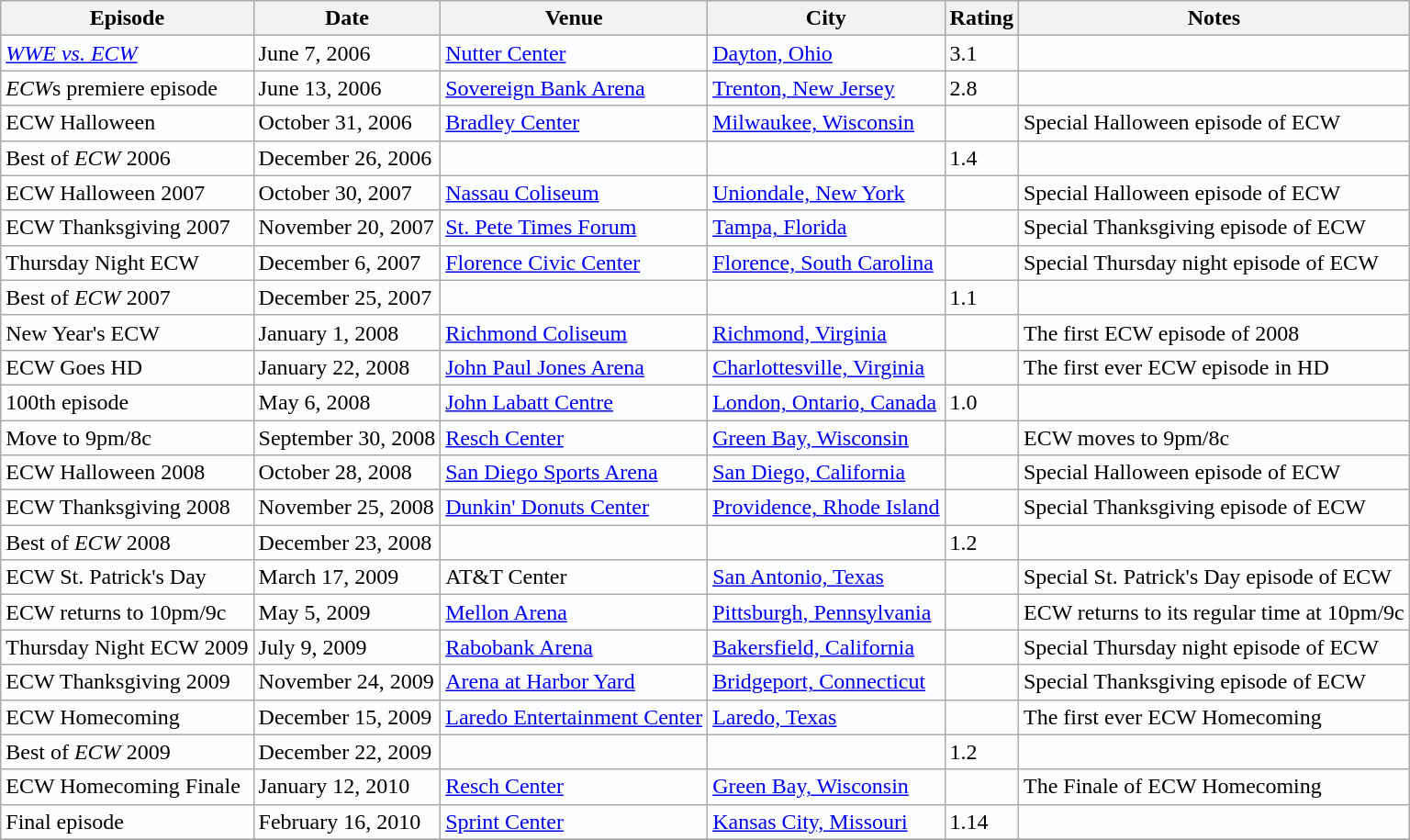<table class="wikitable" style="background:#fcfdff;">
<tr>
<th>Episode</th>
<th>Date</th>
<th>Venue</th>
<th>City</th>
<th>Rating</th>
<th>Notes</th>
</tr>
<tr>
<td><em><a href='#'>WWE vs. ECW</a></em></td>
<td>June 7, 2006</td>
<td><a href='#'>Nutter Center</a></td>
<td><a href='#'>Dayton, Ohio</a></td>
<td>3.1</td>
<td></td>
</tr>
<tr>
<td><em>ECW</em>s premiere episode</td>
<td>June 13, 2006</td>
<td><a href='#'>Sovereign Bank Arena</a></td>
<td><a href='#'>Trenton, New Jersey</a></td>
<td>2.8</td>
<td></td>
</tr>
<tr>
<td>ECW Halloween</td>
<td>October 31, 2006</td>
<td><a href='#'>Bradley Center</a></td>
<td><a href='#'>Milwaukee, Wisconsin</a></td>
<td></td>
<td>Special Halloween episode of ECW</td>
</tr>
<tr>
<td>Best of <em>ECW</em> 2006</td>
<td>December 26, 2006</td>
<td></td>
<td></td>
<td>1.4</td>
<td></td>
</tr>
<tr>
<td>ECW Halloween 2007</td>
<td>October 30, 2007</td>
<td><a href='#'>Nassau Coliseum</a></td>
<td><a href='#'>Uniondale, New York</a></td>
<td></td>
<td>Special Halloween episode of ECW</td>
</tr>
<tr>
<td>ECW Thanksgiving 2007</td>
<td>November 20, 2007</td>
<td><a href='#'>St. Pete Times Forum</a></td>
<td><a href='#'>Tampa, Florida</a></td>
<td></td>
<td>Special Thanksgiving episode of ECW</td>
</tr>
<tr>
<td>Thursday Night ECW</td>
<td>December 6, 2007</td>
<td><a href='#'>Florence Civic Center</a></td>
<td><a href='#'>Florence, South Carolina</a></td>
<td></td>
<td>Special Thursday night episode of ECW</td>
</tr>
<tr>
<td>Best of <em>ECW</em> 2007</td>
<td>December 25, 2007</td>
<td></td>
<td></td>
<td>1.1</td>
<td></td>
</tr>
<tr>
<td>New Year's ECW</td>
<td>January 1, 2008</td>
<td><a href='#'>Richmond Coliseum</a></td>
<td><a href='#'>Richmond, Virginia</a></td>
<td></td>
<td>The first ECW episode of 2008</td>
</tr>
<tr>
<td>ECW Goes HD</td>
<td>January 22, 2008</td>
<td><a href='#'>John Paul Jones Arena</a></td>
<td><a href='#'>Charlottesville, Virginia</a></td>
<td></td>
<td>The first ever ECW episode in HD</td>
</tr>
<tr>
<td>100th episode</td>
<td>May 6, 2008</td>
<td><a href='#'>John Labatt Centre</a></td>
<td><a href='#'>London, Ontario, Canada</a></td>
<td>1.0</td>
<td></td>
</tr>
<tr>
<td>Move to 9pm/8c</td>
<td>September 30, 2008</td>
<td><a href='#'>Resch Center</a></td>
<td><a href='#'>Green Bay, Wisconsin</a></td>
<td></td>
<td>ECW moves to 9pm/8c</td>
</tr>
<tr>
<td>ECW Halloween 2008</td>
<td>October 28, 2008</td>
<td><a href='#'>San Diego Sports Arena</a></td>
<td><a href='#'>San Diego, California</a></td>
<td></td>
<td>Special Halloween episode of ECW</td>
</tr>
<tr>
<td>ECW Thanksgiving 2008</td>
<td>November 25, 2008</td>
<td><a href='#'>Dunkin' Donuts Center</a></td>
<td><a href='#'>Providence, Rhode Island</a></td>
<td></td>
<td>Special Thanksgiving episode of ECW</td>
</tr>
<tr>
<td>Best of <em>ECW</em> 2008</td>
<td>December 23, 2008</td>
<td></td>
<td></td>
<td>1.2</td>
<td></td>
</tr>
<tr>
<td>ECW St. Patrick's Day</td>
<td>March 17, 2009</td>
<td>AT&T Center</td>
<td><a href='#'>San Antonio, Texas</a></td>
<td></td>
<td>Special St. Patrick's Day episode of ECW</td>
</tr>
<tr>
<td>ECW returns to 10pm/9c</td>
<td>May 5, 2009</td>
<td><a href='#'>Mellon Arena</a></td>
<td><a href='#'>Pittsburgh, Pennsylvania</a></td>
<td></td>
<td>ECW returns to its regular time at 10pm/9c</td>
</tr>
<tr>
<td>Thursday Night ECW 2009</td>
<td>July 9, 2009</td>
<td><a href='#'>Rabobank Arena</a></td>
<td><a href='#'>Bakersfield, California</a></td>
<td></td>
<td>Special Thursday night episode of ECW</td>
</tr>
<tr>
<td>ECW Thanksgiving 2009</td>
<td>November 24, 2009</td>
<td><a href='#'>Arena at Harbor Yard</a></td>
<td><a href='#'>Bridgeport, Connecticut</a></td>
<td></td>
<td>Special Thanksgiving episode of ECW</td>
</tr>
<tr>
<td>ECW Homecoming</td>
<td>December 15, 2009</td>
<td><a href='#'>Laredo Entertainment Center</a></td>
<td><a href='#'>Laredo, Texas</a></td>
<td></td>
<td>The first ever ECW Homecoming</td>
</tr>
<tr>
<td>Best of <em>ECW</em> 2009</td>
<td>December 22, 2009</td>
<td></td>
<td></td>
<td>1.2</td>
<td></td>
</tr>
<tr>
<td>ECW Homecoming Finale</td>
<td>January 12, 2010</td>
<td><a href='#'>Resch Center</a></td>
<td><a href='#'>Green Bay, Wisconsin</a></td>
<td></td>
<td>The Finale of ECW Homecoming</td>
</tr>
<tr>
<td>Final episode</td>
<td>February 16, 2010</td>
<td><a href='#'>Sprint Center</a></td>
<td><a href='#'>Kansas City, Missouri</a></td>
<td>1.14</td>
<td></td>
</tr>
<tr>
</tr>
</table>
